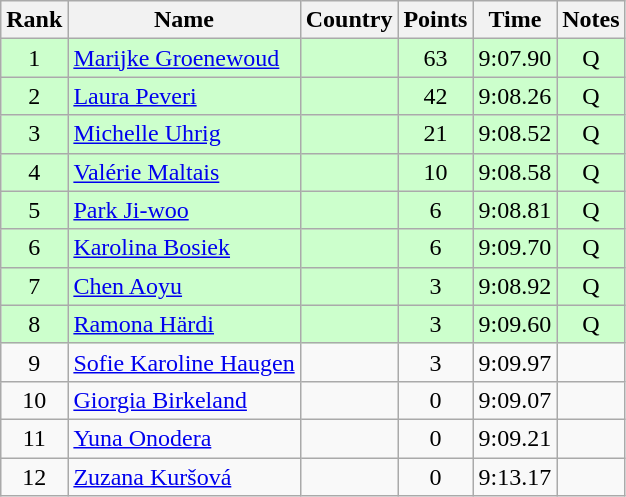<table class="wikitable sortable" style="text-align:center">
<tr>
<th>Rank</th>
<th>Name</th>
<th>Country</th>
<th>Points</th>
<th>Time</th>
<th>Notes</th>
</tr>
<tr bgcolor=ccffcc>
<td>1</td>
<td align=left><a href='#'>Marijke Groenewoud</a></td>
<td align=left></td>
<td>63</td>
<td>9:07.90</td>
<td>Q</td>
</tr>
<tr bgcolor=ccffcc>
<td>2</td>
<td align=left><a href='#'>Laura Peveri</a></td>
<td align=left></td>
<td>42</td>
<td>9:08.26</td>
<td>Q</td>
</tr>
<tr bgcolor=ccffcc>
<td>3</td>
<td align=left><a href='#'>Michelle Uhrig</a></td>
<td align=left></td>
<td>21</td>
<td>9:08.52</td>
<td>Q</td>
</tr>
<tr bgcolor=ccffcc>
<td>4</td>
<td align=left><a href='#'>Valérie Maltais</a></td>
<td align=left></td>
<td>10</td>
<td>9:08.58</td>
<td>Q</td>
</tr>
<tr bgcolor=ccffcc>
<td>5</td>
<td align=left><a href='#'>Park Ji-woo</a></td>
<td align=left></td>
<td>6</td>
<td>9:08.81</td>
<td>Q</td>
</tr>
<tr bgcolor=ccffcc>
<td>6</td>
<td align=left><a href='#'>Karolina Bosiek</a></td>
<td align=left></td>
<td>6</td>
<td>9:09.70</td>
<td>Q</td>
</tr>
<tr bgcolor=ccffcc>
<td>7</td>
<td align=left><a href='#'>Chen Aoyu</a></td>
<td align=left></td>
<td>3</td>
<td>9:08.92</td>
<td>Q</td>
</tr>
<tr bgcolor=ccffcc>
<td>8</td>
<td align=left><a href='#'>Ramona Härdi</a></td>
<td align=left></td>
<td>3</td>
<td>9:09.60</td>
<td>Q</td>
</tr>
<tr>
<td>9</td>
<td align=left><a href='#'>Sofie Karoline Haugen</a></td>
<td align=left></td>
<td>3</td>
<td>9:09.97</td>
<td></td>
</tr>
<tr>
<td>10</td>
<td align=left><a href='#'>Giorgia Birkeland</a></td>
<td align=left></td>
<td>0</td>
<td>9:09.07</td>
<td></td>
</tr>
<tr>
<td>11</td>
<td align=left><a href='#'>Yuna Onodera</a></td>
<td align=left></td>
<td>0</td>
<td>9:09.21</td>
<td></td>
</tr>
<tr>
<td>12</td>
<td align=left><a href='#'>Zuzana Kuršová</a></td>
<td align=left></td>
<td>0</td>
<td>9:13.17</td>
<td></td>
</tr>
</table>
